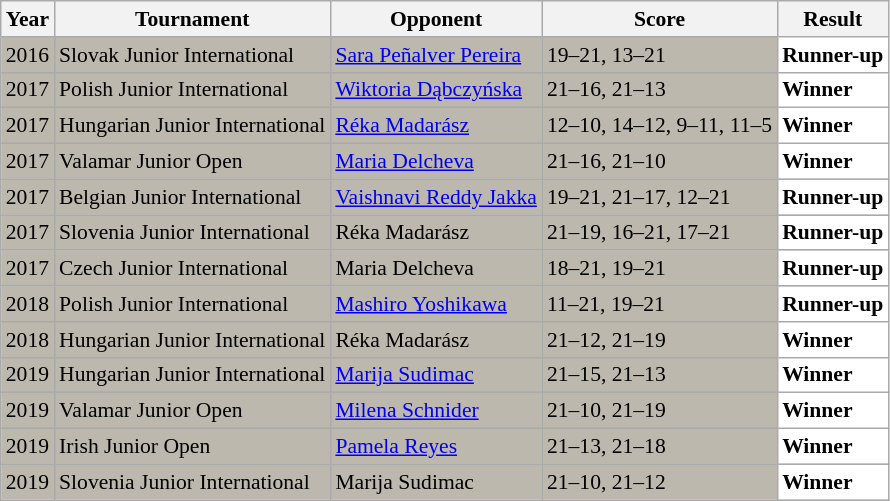<table class="sortable wikitable" style="font-size: 90%;">
<tr>
<th>Year</th>
<th>Tournament</th>
<th>Opponent</th>
<th>Score</th>
<th>Result</th>
</tr>
<tr style="background:#BDB8AD">
<td align="center">2016</td>
<td align="left">Slovak Junior International</td>
<td align="left"> <a href='#'>Sara Peñalver Pereira</a></td>
<td align="left">19–21, 13–21</td>
<td style="text-align:left; background:white"> <strong>Runner-up</strong></td>
</tr>
<tr style="background:#BDB8AD">
<td align="center">2017</td>
<td align="left">Polish Junior International</td>
<td align="left"> <a href='#'>Wiktoria Dąbczyńska</a></td>
<td align="left">21–16, 21–13</td>
<td style="text-align:left; background:white"> <strong>Winner</strong></td>
</tr>
<tr style="background:#BDB8AD">
<td align="center">2017</td>
<td align="left">Hungarian Junior International</td>
<td align="left"> <a href='#'>Réka Madarász</a></td>
<td align="left">12–10, 14–12, 9–11, 11–5</td>
<td style="text-align:left; background:white"> <strong>Winner</strong></td>
</tr>
<tr style="background:#BDB8AD">
<td align="center">2017</td>
<td align="left">Valamar Junior Open</td>
<td align="left"> <a href='#'>Maria Delcheva</a></td>
<td align="left">21–16, 21–10</td>
<td style="text-align:left; background:white"> <strong>Winner</strong></td>
</tr>
<tr style="background:#BDB8AD">
<td align="center">2017</td>
<td align="left">Belgian Junior International</td>
<td align="left"> <a href='#'>Vaishnavi Reddy Jakka</a></td>
<td align="left">19–21, 21–17, 12–21</td>
<td style="text-align:left; background:white"> <strong>Runner-up</strong></td>
</tr>
<tr style="background:#BDB8AD">
<td align="center">2017</td>
<td align="left">Slovenia Junior International</td>
<td align="left"> Réka Madarász</td>
<td align="left">21–19, 16–21, 17–21</td>
<td style="text-align:left; background:white"> <strong>Runner-up</strong></td>
</tr>
<tr style="background:#BDB8AD">
<td align="center">2017</td>
<td align="left">Czech Junior International</td>
<td align="left"> Maria Delcheva</td>
<td align="left">18–21, 19–21</td>
<td style="text-align:left; background:white"> <strong>Runner-up</strong></td>
</tr>
<tr style="background:#BDB8AD">
<td align="center">2018</td>
<td align="left">Polish Junior International</td>
<td align="left"> <a href='#'>Mashiro Yoshikawa</a></td>
<td align="left">11–21, 19–21</td>
<td style="text-align:left; background:white"> <strong>Runner-up</strong></td>
</tr>
<tr style="background:#BDB8AD">
<td align="center">2018</td>
<td align="left">Hungarian Junior International</td>
<td align="left"> Réka Madarász</td>
<td align="left">21–12, 21–19</td>
<td style="text-align:left; background:white"> <strong>Winner</strong></td>
</tr>
<tr style="background:#BDB8AD">
<td align="center">2019</td>
<td align="left">Hungarian Junior International</td>
<td align="left"> <a href='#'>Marija Sudimac</a></td>
<td align="left">21–15, 21–13</td>
<td style="text-align:left; background:white"> <strong>Winner</strong></td>
</tr>
<tr style="background:#BDB8AD">
<td align="center">2019</td>
<td align="left">Valamar Junior Open</td>
<td align="left"> <a href='#'>Milena Schnider</a></td>
<td align="left">21–10, 21–19</td>
<td style="text-align:left; background:white"> <strong>Winner</strong></td>
</tr>
<tr style="background:#BDB8AD">
<td align="center">2019</td>
<td align="left">Irish Junior Open</td>
<td align="left"> <a href='#'>Pamela Reyes</a></td>
<td align="left">21–13, 21–18</td>
<td style="text-align:left; background:white"> <strong>Winner</strong></td>
</tr>
<tr style="background:#BDB8AD">
<td align="center">2019</td>
<td align="left">Slovenia Junior International</td>
<td align="left"> Marija Sudimac</td>
<td align="left">21–10, 21–12</td>
<td style="text-align:left; background:white"> <strong>Winner</strong></td>
</tr>
</table>
